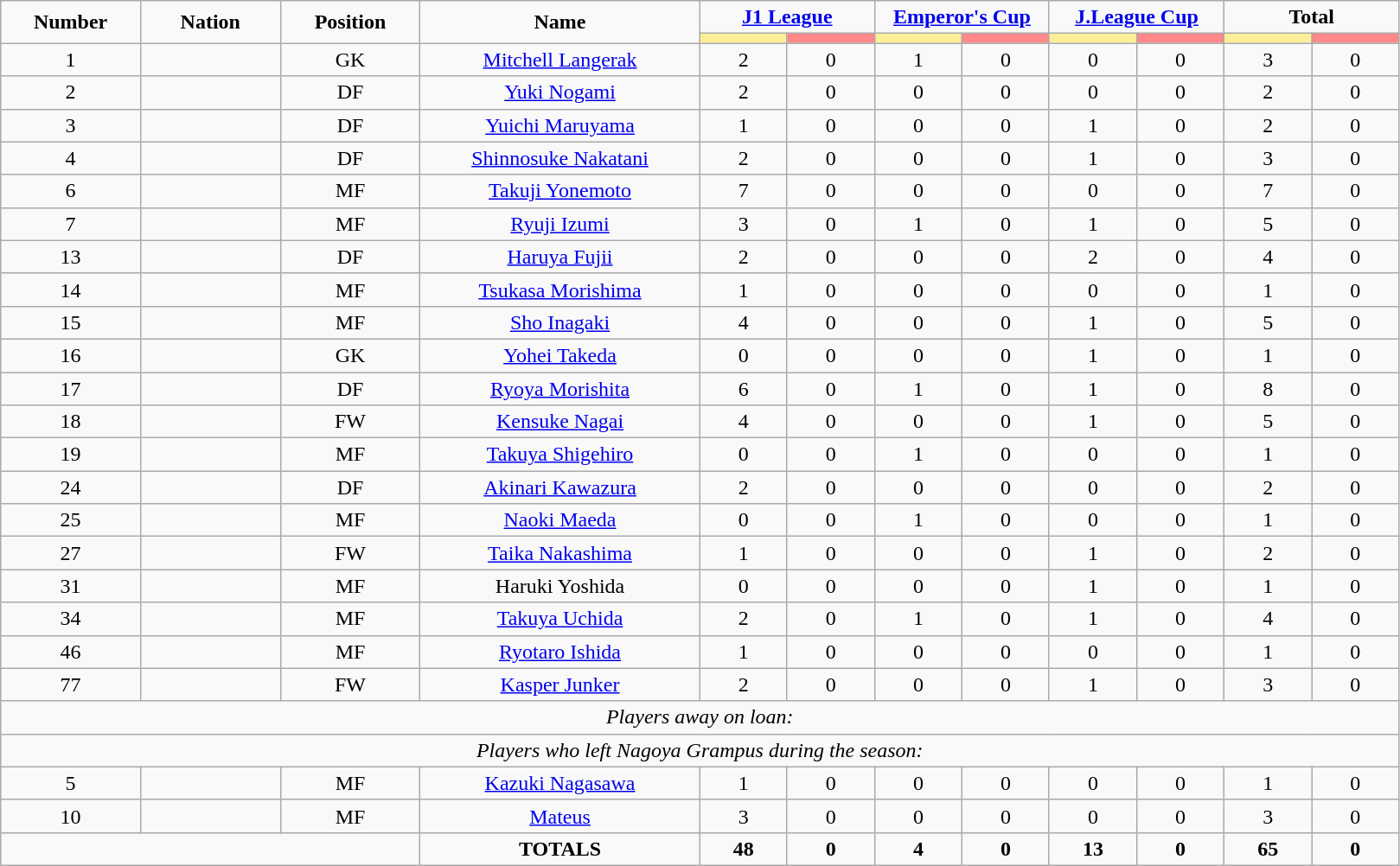<table class="wikitable" style="font-size: 100%; text-align: center;">
<tr>
<td rowspan="2" width="10%" align="center"><strong>Number</strong></td>
<td rowspan="2" width="10%" align="center"><strong>Nation</strong></td>
<td rowspan="2" width="10%" align="center"><strong>Position</strong></td>
<td rowspan="2" width="20%" align="center"><strong>Name</strong></td>
<td colspan="2" align="center"><strong><a href='#'>J1 League</a></strong></td>
<td colspan="2" align="center"><strong><a href='#'>Emperor's Cup</a></strong></td>
<td colspan="2" align="center"><strong><a href='#'>J.League Cup</a></strong></td>
<td colspan="2" align="center"><strong>Total</strong></td>
</tr>
<tr>
<th width=60 style="background: #FFEE99"></th>
<th width=60 style="background: #FF8888"></th>
<th width=60 style="background: #FFEE99"></th>
<th width=60 style="background: #FF8888"></th>
<th width=60 style="background: #FFEE99"></th>
<th width=60 style="background: #FF8888"></th>
<th width=60 style="background: #FFEE99"></th>
<th width=60 style="background: #FF8888"></th>
</tr>
<tr>
<td>1</td>
<td></td>
<td>GK</td>
<td><a href='#'>Mitchell Langerak</a></td>
<td>2</td>
<td>0</td>
<td>1</td>
<td>0</td>
<td>0</td>
<td>0</td>
<td>3</td>
<td>0</td>
</tr>
<tr>
<td>2</td>
<td></td>
<td>DF</td>
<td><a href='#'>Yuki Nogami</a></td>
<td>2</td>
<td>0</td>
<td>0</td>
<td>0</td>
<td>0</td>
<td>0</td>
<td>2</td>
<td>0</td>
</tr>
<tr>
<td>3</td>
<td></td>
<td>DF</td>
<td><a href='#'>Yuichi Maruyama</a></td>
<td>1</td>
<td>0</td>
<td>0</td>
<td>0</td>
<td>1</td>
<td>0</td>
<td>2</td>
<td>0</td>
</tr>
<tr>
<td>4</td>
<td></td>
<td>DF</td>
<td><a href='#'>Shinnosuke Nakatani</a></td>
<td>2</td>
<td>0</td>
<td>0</td>
<td>0</td>
<td>1</td>
<td>0</td>
<td>3</td>
<td>0</td>
</tr>
<tr>
<td>6</td>
<td></td>
<td>MF</td>
<td><a href='#'>Takuji Yonemoto</a></td>
<td>7</td>
<td>0</td>
<td>0</td>
<td>0</td>
<td>0</td>
<td>0</td>
<td>7</td>
<td>0</td>
</tr>
<tr>
<td>7</td>
<td></td>
<td>MF</td>
<td><a href='#'>Ryuji Izumi</a></td>
<td>3</td>
<td>0</td>
<td>1</td>
<td>0</td>
<td>1</td>
<td>0</td>
<td>5</td>
<td>0</td>
</tr>
<tr>
<td>13</td>
<td></td>
<td>DF</td>
<td><a href='#'>Haruya Fujii</a></td>
<td>2</td>
<td>0</td>
<td>0</td>
<td>0</td>
<td>2</td>
<td>0</td>
<td>4</td>
<td>0</td>
</tr>
<tr>
<td>14</td>
<td></td>
<td>MF</td>
<td><a href='#'>Tsukasa Morishima</a></td>
<td>1</td>
<td>0</td>
<td>0</td>
<td>0</td>
<td>0</td>
<td>0</td>
<td>1</td>
<td>0</td>
</tr>
<tr>
<td>15</td>
<td></td>
<td>MF</td>
<td><a href='#'>Sho Inagaki</a></td>
<td>4</td>
<td>0</td>
<td>0</td>
<td>0</td>
<td>1</td>
<td>0</td>
<td>5</td>
<td>0</td>
</tr>
<tr>
<td>16</td>
<td></td>
<td>GK</td>
<td><a href='#'>Yohei Takeda</a></td>
<td>0</td>
<td>0</td>
<td>0</td>
<td>0</td>
<td>1</td>
<td>0</td>
<td>1</td>
<td>0</td>
</tr>
<tr>
<td>17</td>
<td></td>
<td>DF</td>
<td><a href='#'>Ryoya Morishita</a></td>
<td>6</td>
<td>0</td>
<td>1</td>
<td>0</td>
<td>1</td>
<td>0</td>
<td>8</td>
<td>0</td>
</tr>
<tr>
<td>18</td>
<td></td>
<td>FW</td>
<td><a href='#'>Kensuke Nagai</a></td>
<td>4</td>
<td>0</td>
<td>0</td>
<td>0</td>
<td>1</td>
<td>0</td>
<td>5</td>
<td>0</td>
</tr>
<tr>
<td>19</td>
<td></td>
<td>MF</td>
<td><a href='#'>Takuya Shigehiro</a></td>
<td>0</td>
<td>0</td>
<td>1</td>
<td>0</td>
<td>0</td>
<td>0</td>
<td>1</td>
<td>0</td>
</tr>
<tr>
<td>24</td>
<td></td>
<td>DF</td>
<td><a href='#'>Akinari Kawazura</a></td>
<td>2</td>
<td>0</td>
<td>0</td>
<td>0</td>
<td>0</td>
<td>0</td>
<td>2</td>
<td>0</td>
</tr>
<tr>
<td>25</td>
<td></td>
<td>MF</td>
<td><a href='#'>Naoki Maeda</a></td>
<td>0</td>
<td>0</td>
<td>1</td>
<td>0</td>
<td>0</td>
<td>0</td>
<td>1</td>
<td>0</td>
</tr>
<tr>
<td>27</td>
<td></td>
<td>FW</td>
<td><a href='#'>Taika Nakashima</a></td>
<td>1</td>
<td>0</td>
<td>0</td>
<td>0</td>
<td>1</td>
<td>0</td>
<td>2</td>
<td>0</td>
</tr>
<tr>
<td>31</td>
<td></td>
<td>MF</td>
<td>Haruki Yoshida</td>
<td>0</td>
<td>0</td>
<td>0</td>
<td>0</td>
<td>1</td>
<td>0</td>
<td>1</td>
<td>0</td>
</tr>
<tr>
<td>34</td>
<td></td>
<td>MF</td>
<td><a href='#'>Takuya Uchida</a></td>
<td>2</td>
<td>0</td>
<td>1</td>
<td>0</td>
<td>1</td>
<td>0</td>
<td>4</td>
<td>0</td>
</tr>
<tr>
<td>46</td>
<td></td>
<td>MF</td>
<td><a href='#'>Ryotaro Ishida</a></td>
<td>1</td>
<td>0</td>
<td>0</td>
<td>0</td>
<td>0</td>
<td>0</td>
<td>1</td>
<td>0</td>
</tr>
<tr>
<td>77</td>
<td></td>
<td>FW</td>
<td><a href='#'>Kasper Junker</a></td>
<td>2</td>
<td>0</td>
<td>0</td>
<td>0</td>
<td>1</td>
<td>0</td>
<td>3</td>
<td>0</td>
</tr>
<tr>
<td colspan="14"><em>Players away on loan:</em></td>
</tr>
<tr>
<td colspan="14"><em>Players who left Nagoya Grampus during the season:</em></td>
</tr>
<tr>
<td>5</td>
<td></td>
<td>MF</td>
<td><a href='#'>Kazuki Nagasawa</a></td>
<td>1</td>
<td>0</td>
<td>0</td>
<td>0</td>
<td>0</td>
<td>0</td>
<td>1</td>
<td>0</td>
</tr>
<tr>
<td>10</td>
<td></td>
<td>MF</td>
<td><a href='#'>Mateus</a></td>
<td>3</td>
<td>0</td>
<td>0</td>
<td>0</td>
<td>0</td>
<td>0</td>
<td>3</td>
<td>0</td>
</tr>
<tr>
<td colspan="3"></td>
<td><strong>TOTALS</strong></td>
<td><strong>48</strong></td>
<td><strong>0</strong></td>
<td><strong>4</strong></td>
<td><strong>0</strong></td>
<td><strong>13</strong></td>
<td><strong>0</strong></td>
<td><strong>65</strong></td>
<td><strong>0</strong></td>
</tr>
</table>
